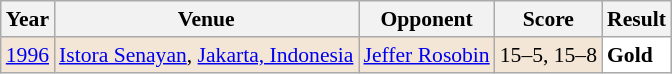<table class="sortable wikitable" style="font-size: 90%;">
<tr>
<th>Year</th>
<th>Venue</th>
<th>Opponent</th>
<th>Score</th>
<th>Result</th>
</tr>
<tr style="background:#F3E6D7">
<td align="center"><a href='#'>1996</a></td>
<td align="left"><a href='#'>Istora Senayan</a>, <a href='#'>Jakarta, Indonesia</a></td>
<td align="left"> <a href='#'>Jeffer Rosobin</a></td>
<td align="left">15–5, 15–8</td>
<td style="text-align:left; background:white"> <strong>Gold</strong></td>
</tr>
</table>
